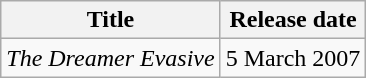<table class="wikitable">
<tr>
<th>Title</th>
<th>Release date</th>
</tr>
<tr>
<td><em>The Dreamer Evasive</em></td>
<td>5 March 2007</td>
</tr>
</table>
